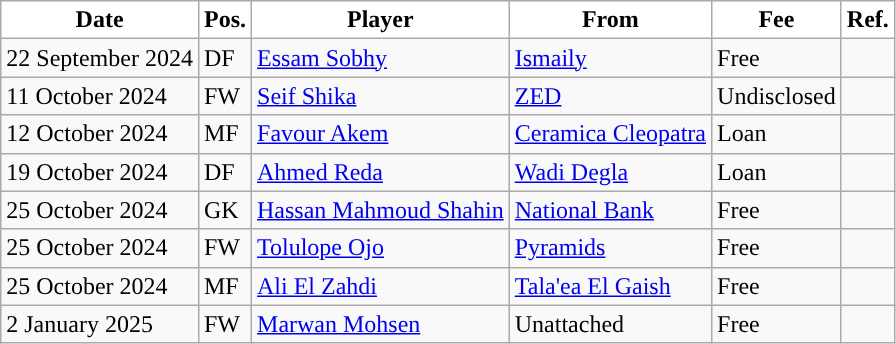<table class="wikitable plainrowheaders sortable">
<tr>
<th style="background:#ffffff; color:#000000; ">Date</th>
<th style="background:#ffffff; color:#000000; ">Pos.</th>
<th style="background:#ffffff; color:#000000; ">Player</th>
<th style="background:#ffffff; color:#000000; ">From</th>
<th style="background:#ffffff; color:#000000; ">Fee</th>
<th style="background:#ffffff; color:#000000; ">Ref.</th>
</tr>
<tr>
<td>22 September 2024</td>
<td>DF</td>
<td> <a href='#'>Essam Sobhy</a></td>
<td> <a href='#'>Ismaily</a></td>
<td>Free</td>
<td></td>
</tr>
<tr>
<td>11 October 2024</td>
<td>FW</td>
<td> <a href='#'>Seif Shika</a></td>
<td> <a href='#'>ZED</a></td>
<td>Undisclosed</td>
<td></td>
</tr>
<tr>
<td>12 October 2024</td>
<td>MF</td>
<td> <a href='#'>Favour Akem</a></td>
<td> <a href='#'>Ceramica Cleopatra</a></td>
<td>Loan</td>
<td></td>
</tr>
<tr>
<td>19 October 2024</td>
<td>DF</td>
<td> <a href='#'>Ahmed Reda</a></td>
<td> <a href='#'>Wadi Degla</a></td>
<td>Loan</td>
<td></td>
</tr>
<tr>
<td>25 October 2024</td>
<td>GK</td>
<td> <a href='#'>Hassan Mahmoud Shahin</a></td>
<td> <a href='#'>National Bank</a></td>
<td>Free</td>
<td></td>
</tr>
<tr>
<td>25 October 2024</td>
<td>FW</td>
<td> <a href='#'>Tolulope Ojo</a></td>
<td> <a href='#'>Pyramids</a></td>
<td>Free</td>
<td></td>
</tr>
<tr>
<td>25 October 2024</td>
<td>MF</td>
<td> <a href='#'>Ali El Zahdi</a></td>
<td> <a href='#'>Tala'ea El Gaish</a></td>
<td>Free</td>
<td></td>
</tr>
<tr>
<td>2 January 2025</td>
<td>FW</td>
<td> <a href='#'>Marwan Mohsen</a></td>
<td>Unattached</td>
<td>Free</td>
<td></td>
</tr>
</table>
